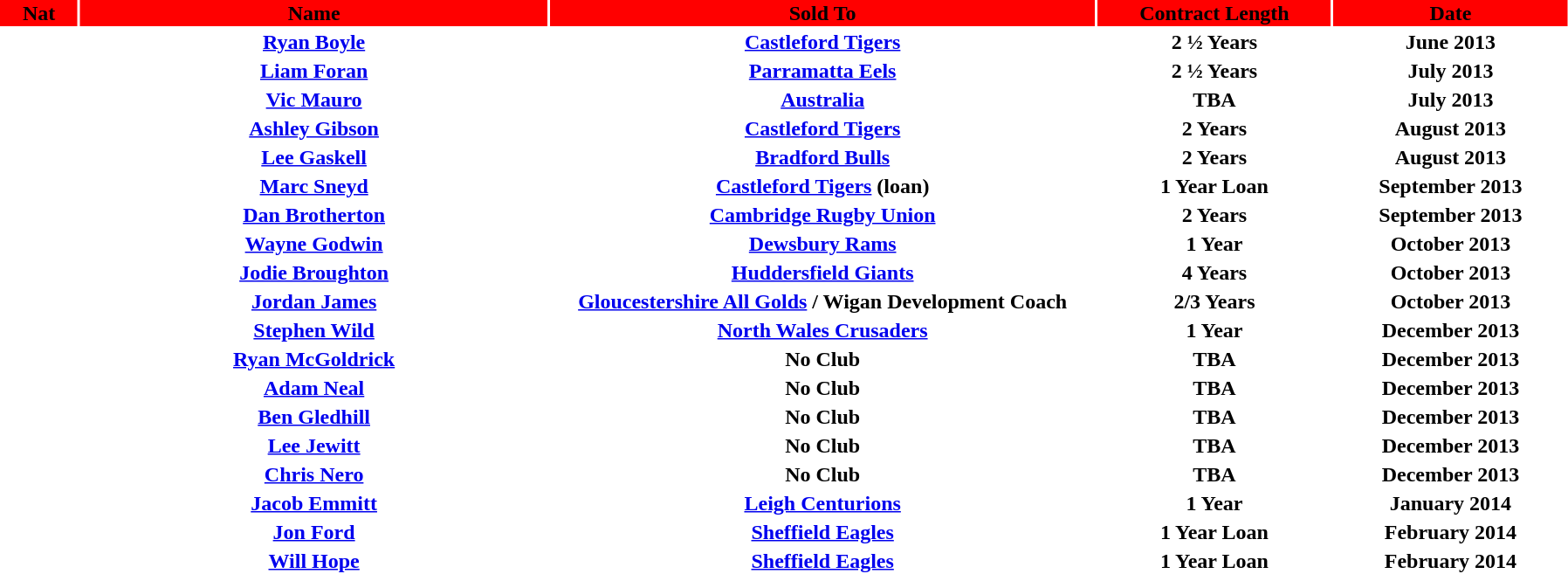<table width="95%">
<tr bgcolor="#FF0000">
<th width="5%">Nat</th>
<th width="30%">Name</th>
<th width="35%">Sold To</th>
<th width="15%">Contract Length</th>
<th width="25%">Date</th>
</tr>
<tr bgcolor="#FFFFFF">
<th width="5%"></th>
<th width="30%"><a href='#'>Ryan Boyle</a></th>
<th width="35%"><a href='#'>Castleford Tigers</a></th>
<th width="15%">2 ½ Years</th>
<th width="25%">June 2013</th>
</tr>
<tr bgcolor="#FFFFFF">
<th width="5%"></th>
<th width="30%"><a href='#'>Liam Foran</a></th>
<th width="35%"><a href='#'>Parramatta Eels</a></th>
<th width="15%">2 ½ Years</th>
<th width="25%">July 2013</th>
</tr>
<tr bgcolor="#FFFFFF">
<th width="5%"></th>
<th width="30%"><a href='#'>Vic Mauro</a></th>
<th width="35%"><a href='#'>Australia</a></th>
<th width="15%">TBA</th>
<th width="25%">July 2013</th>
</tr>
<tr bgcolor="#FFFFFF">
<th width="5%"></th>
<th width="30%"><a href='#'>Ashley Gibson</a></th>
<th width="35%"><a href='#'>Castleford Tigers</a></th>
<th width="15%">2 Years</th>
<th width="25%">August 2013</th>
</tr>
<tr bgcolor="#FFFFFF">
<th width="5%"></th>
<th width="30%"><a href='#'>Lee Gaskell</a></th>
<th width="35%"><a href='#'>Bradford Bulls</a></th>
<th width="15%">2 Years</th>
<th width="25%">August 2013</th>
</tr>
<tr bgcolor="#FFFFFF">
<th width="5%"></th>
<th width="30%"><a href='#'>Marc Sneyd</a></th>
<th width="35%"><a href='#'>Castleford Tigers</a> (loan)</th>
<th width="15%">1 Year Loan</th>
<th width="25%">September 2013</th>
</tr>
<tr bgcolor="#FFFFFF">
<th width="5%"></th>
<th width="30%"><a href='#'>Dan Brotherton</a></th>
<th width="35%"><a href='#'>Cambridge Rugby Union</a></th>
<th width="15%">2 Years</th>
<th width="25%">September 2013</th>
</tr>
<tr bgcolor="#FFFFFF">
<th width="5%"></th>
<th width="30%"><a href='#'>Wayne Godwin</a></th>
<th width="35%"><a href='#'>Dewsbury Rams</a></th>
<th width="15%">1 Year</th>
<th width="25%">October 2013</th>
</tr>
<tr bgcolor="#FFFFFF">
<th width="5%"></th>
<th width="30%"><a href='#'>Jodie Broughton</a></th>
<th width="35%"><a href='#'>Huddersfield Giants</a></th>
<th width="15%">4 Years</th>
<th width="25%">October 2013</th>
</tr>
<tr bgcolor="#FFFFFF">
<th width="5%"></th>
<th width="30%"><a href='#'>Jordan James</a></th>
<th width="35%"><a href='#'>Gloucestershire All Golds</a> / Wigan Development Coach</th>
<th width="15%">2/3 Years</th>
<th width="25%">October 2013</th>
</tr>
<tr bgcolor="#FFFFFF">
<th width="5%"></th>
<th width="30%"><a href='#'>Stephen Wild</a></th>
<th width="35%"><a href='#'>North Wales Crusaders</a></th>
<th width="15%">1 Year</th>
<th width="25%">December 2013</th>
</tr>
<tr bgcolor="#FFFFFF">
<th width="5%"></th>
<th width="30%"><a href='#'>Ryan McGoldrick</a></th>
<th width="35%">No Club</th>
<th width="15%">TBA</th>
<th width="25%">December 2013</th>
</tr>
<tr bgcolor="#FFFFFF">
<th width="5%"></th>
<th width="30%"><a href='#'>Adam Neal</a></th>
<th width="35%">No Club</th>
<th width="15%">TBA</th>
<th width="25%">December 2013</th>
</tr>
<tr bgcolor="#FFFFFF">
<th width="5%"></th>
<th width="30%"><a href='#'>Ben Gledhill</a></th>
<th width="35%">No Club</th>
<th width="15%">TBA</th>
<th width="25%">December 2013</th>
</tr>
<tr bgcolor="#FFFFFF">
<th width="5%"></th>
<th width="30%"><a href='#'>Lee Jewitt</a></th>
<th width="35%">No Club</th>
<th width="15%">TBA</th>
<th width="25%">December 2013</th>
</tr>
<tr bgcolor="#FFFFFF">
<th width="5%"></th>
<th width="30%"><a href='#'>Chris Nero</a></th>
<th width="35%">No Club</th>
<th width="15%">TBA</th>
<th width="25%">December 2013</th>
</tr>
<tr bgcolor="#FFFFFF">
<th width="5%"></th>
<th width="30%"><a href='#'>Jacob Emmitt</a></th>
<th width="35%"><a href='#'>Leigh Centurions</a></th>
<th width="15%">1 Year</th>
<th width="25%">January 2014</th>
</tr>
<tr bgcolor="#FFFFFF">
<th width="5%"></th>
<th width="30%"><a href='#'>Jon Ford</a></th>
<th width="35%"><a href='#'>Sheffield Eagles</a></th>
<th width="15%">1 Year Loan</th>
<th width="25%">February 2014</th>
</tr>
<tr bgcolor="#FFFFFF">
<th width="5%"></th>
<th width="30%"><a href='#'>Will Hope</a></th>
<th width="35%"><a href='#'>Sheffield Eagles</a></th>
<th width="15%">1 Year Loan</th>
<th width="25%">February 2014</th>
</tr>
</table>
